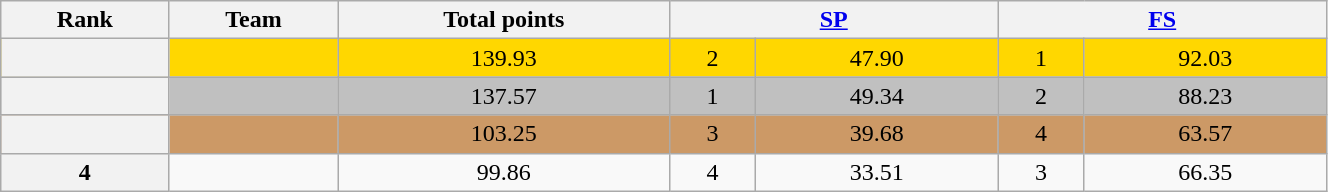<table class="wikitable sortable" style="text-align:center;" width="70%">
<tr>
<th scope="col">Rank</th>
<th scope="col">Team</th>
<th scope="col">Total points</th>
<th scope="col" colspan="2" width="80px"><a href='#'>SP</a></th>
<th scope="col" colspan="2" width="80px"><a href='#'>FS</a></th>
</tr>
<tr bgcolor="gold">
<th scope="row"></th>
<td align="left"></td>
<td>139.93</td>
<td>2</td>
<td>47.90</td>
<td>1</td>
<td>92.03</td>
</tr>
<tr bgcolor="silver">
<th scope="row"></th>
<td align="left"></td>
<td>137.57</td>
<td>1</td>
<td>49.34</td>
<td>2</td>
<td>88.23</td>
</tr>
<tr bgcolor="cc9966">
<th scope="row"></th>
<td align="left"></td>
<td>103.25</td>
<td>3</td>
<td>39.68</td>
<td>4</td>
<td>63.57</td>
</tr>
<tr>
<th scope="row">4</th>
<td align="left"></td>
<td>99.86</td>
<td>4</td>
<td>33.51</td>
<td>3</td>
<td>66.35</td>
</tr>
</table>
